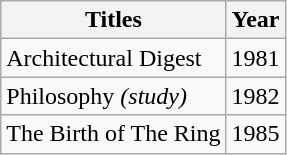<table class="wikitable">
<tr>
<th>Titles</th>
<th>Year</th>
</tr>
<tr>
<td>Architectural Digest</td>
<td>1981</td>
</tr>
<tr>
<td>Philosophy <em>(study)</em></td>
<td>1982</td>
</tr>
<tr>
<td>The Birth of The Ring</td>
<td>1985</td>
</tr>
</table>
